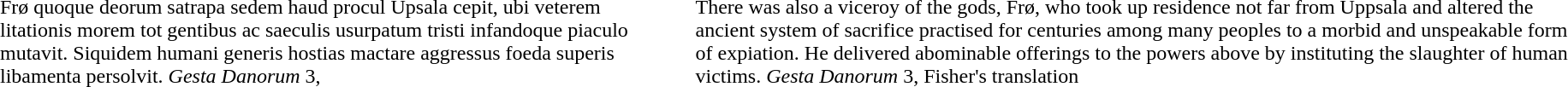<table>
<tr>
<td style="padding: 1pt 10pt;"><br>Frø quoque deorum satrapa sedem haud procul Upsala cepit, ubi veterem litationis morem tot gentibus ac saeculis usurpatum tristi infandoque piaculo mutavit. Siquidem humani generis hostias mactare aggressus foeda superis libamenta persolvit. <em>Gesta Danorum</em> 3, </td>
<td style="padding: 1pt 10pt;"><br>There was also a viceroy of the gods, Frø, who took up residence not far from Uppsala and altered the ancient system of sacrifice practised for centuries among many peoples to a morbid and unspeakable form of expiation. He delivered abominable offerings to the powers above by instituting the slaughter of human victims. <em>Gesta Danorum</em> 3, Fisher's translation</td>
<td></td>
</tr>
</table>
